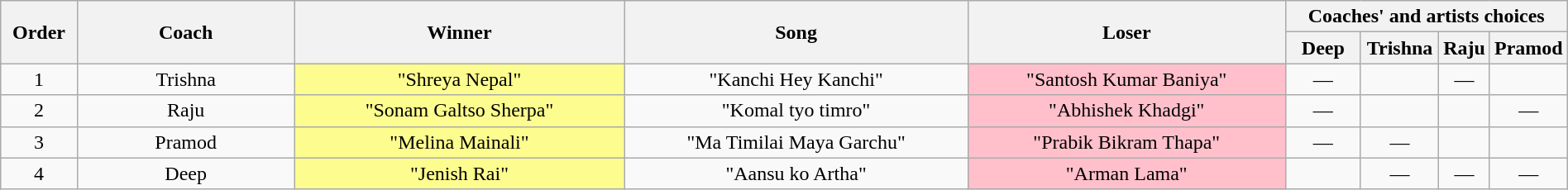<table class="wikitable plainrowheaders" style="text-align:center; width:100%;">
<tr>
<th scope="col" style="width:05%;" rowspan="2">Order</th>
<th scope="col" style="width:15%;" rowspan="2">Coach</th>
<th scope="col" style="width:23%;" rowspan="2">Winner</th>
<th scope="col" style="width:24%;" rowspan="2">Song</th>
<th scope="col" style="width:22%;" rowspan="2">Loser</th>
<th scope="col" style="width:20%;" colspan="4">Coaches' and artists choices</th>
</tr>
<tr>
<th scope="col" style="width:05%;">Deep</th>
<th scope="col" style="width:05%;">Trishna</th>
<th scope="col" style="width:05%;">Raju</th>
<th scope="col" style="width:05%;">Pramod</th>
</tr>
<tr>
<td scope="row">1</td>
<td>Trishna</td>
<td style="background:#fdfc8f;text-align:center;">"Shreya Nepal"</td>
<td>"Kanchi Hey Kanchi"</td>
<td style="background:pink;text-align:center;">"Santosh Kumar Baniya"</td>
<td>—</td>
<td></td>
<td>—</td>
</tr>
<tr>
<td scope="row">2</td>
<td>Raju</td>
<td style="background:#fdfc8f;text-align:center;">"Sonam Galtso Sherpa"</td>
<td>"Komal tyo timro"</td>
<td style="background:pink;text-align:center;">"Abhishek Khadgi"</td>
<td>—</td>
<td></td>
<td></td>
<td>—</td>
</tr>
<tr>
<td scope="row">3</td>
<td>Pramod</td>
<td style="background:#fdfc8f;text-align:center;">"Melina Mainali"</td>
<td>"Ma Timilai Maya Garchu"</td>
<td style="background:pink;text-align:center;">"Prabik Bikram Thapa"</td>
<td>—</td>
<td>—</td>
<td></td>
</tr>
<tr>
<td scope="row">4</td>
<td>Deep</td>
<td style="background:#fdfc8f;text-align:center;">"Jenish Rai"</td>
<td>"Aansu ko Artha"</td>
<td style="background:pink;text-align:center;">"Arman Lama"</td>
<td></td>
<td>—</td>
<td>—</td>
<td>—</td>
</tr>
</table>
